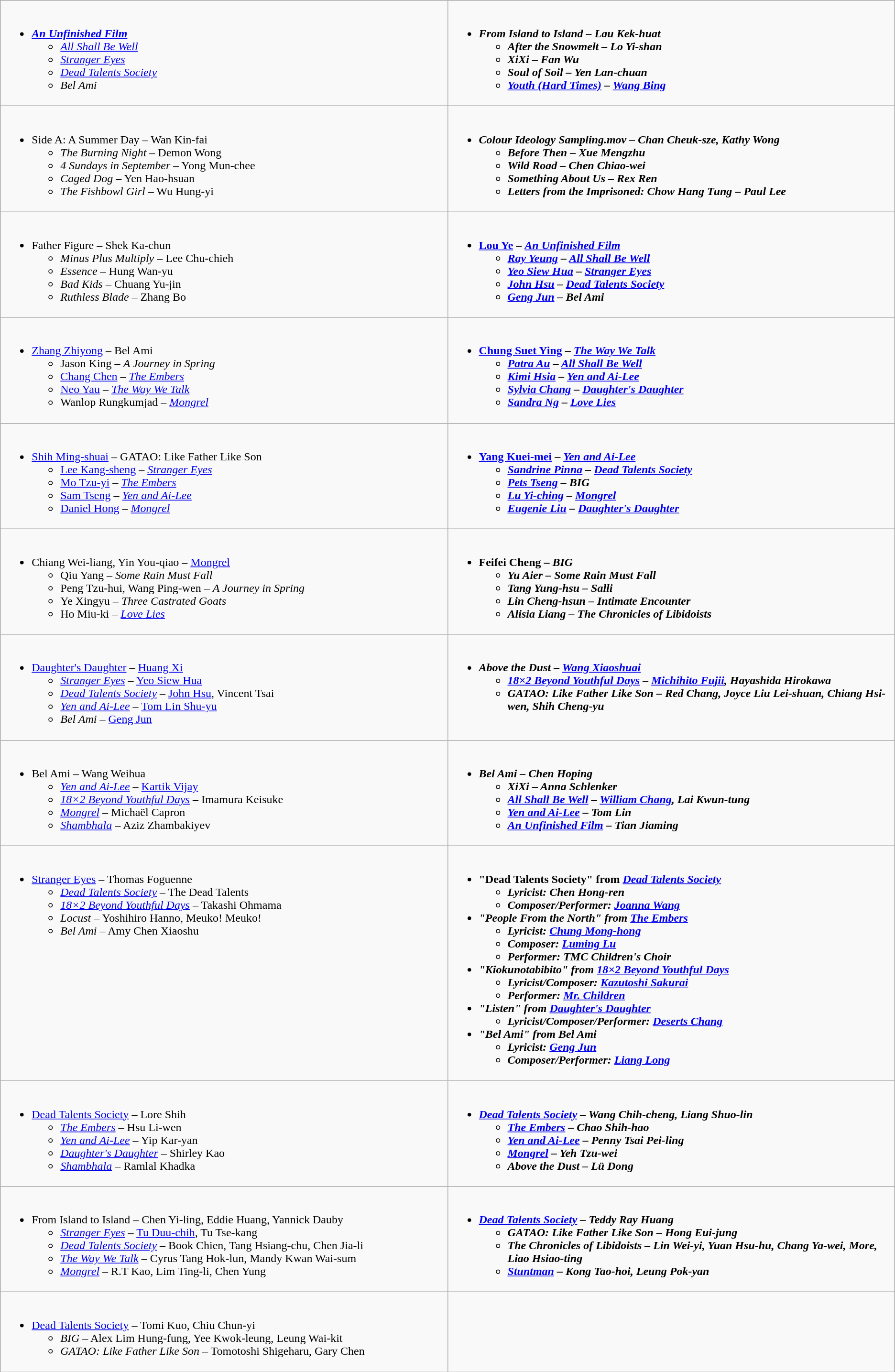<table class="wikitable" role="presentation">
<tr>
<td style="vertical-align:top; width:50%;"><br><ul><li><strong><em><a href='#'>An Unfinished Film</a></em></strong><ul><li><em><a href='#'>All Shall Be Well</a></em></li><li><em><a href='#'>Stranger Eyes</a></em></li><li><em><a href='#'>Dead Talents Society</a></em></li><li><em>Bel Ami</em></li></ul></li></ul></td>
<td style="vertical-align:top; width:50%;"><br><ul><li><strong><em>From Island to Island<em> – Lau Kek-huat<strong><ul><li></em>After the Snowmelt<em> – Lo Yi-shan</li><li></em>XiXi<em> – Fan Wu</li><li></em>Soul of Soil<em> – Yen Lan-chuan</li><li></em><a href='#'>Youth (Hard Times)</a><em> – <a href='#'>Wang Bing</a></li></ul></li></ul></td>
</tr>
<tr>
<td style="vertical-align:top; width:50%;"><br><ul><li></em></strong>Side A: A Summer Day</em> – Wan Kin-fai</strong><ul><li><em>The Burning Night</em> – Demon Wong</li><li><em>4 Sundays in September</em> – Yong Mun-chee</li><li><em>Caged Dog</em> – Yen Hao-hsuan</li><li><em>The Fishbowl Girl</em> – Wu Hung-yi</li></ul></li></ul></td>
<td style="vertical-align:top; width:50%;"><br><ul><li><strong><em>Colour Ideology Sampling.mov<em> – Chan Cheuk-sze, Kathy Wong<strong><ul><li></em>Before Then<em> – Xue Mengzhu</li><li></em>Wild Road<em> – Chen Chiao-wei</li><li></em>Something About Us<em> – Rex Ren</li><li></em>Letters from the Imprisoned: Chow Hang Tung<em> – Paul Lee</li></ul></li></ul></td>
</tr>
<tr>
<td style="vertical-align:top; width:50%;"><br><ul><li></em></strong>Father Figure</em> – Shek Ka-chun</strong><ul><li><em>Minus Plus Multiply</em> – Lee Chu-chieh</li><li><em>Essence</em> – Hung Wan-yu</li><li><em>Bad Kids</em> – Chuang Yu-jin</li><li><em>Ruthless Blade</em> – Zhang Bo</li></ul></li></ul></td>
<td style="vertical-align:top; width:50%;"><br><ul><li><strong><a href='#'>Lou Ye</a> – <em><a href='#'>An Unfinished Film</a><strong><em><ul><li><a href='#'>Ray Yeung</a> – </em><a href='#'>All Shall Be Well</a><em></li><li><a href='#'>Yeo Siew Hua</a> – </em><a href='#'>Stranger Eyes</a><em></li><li><a href='#'>John Hsu</a> – </em><a href='#'>Dead Talents Society</a><em></li><li><a href='#'>Geng Jun</a> – </em>Bel Ami<em></li></ul></li></ul></td>
</tr>
<tr>
<td style="vertical-align:top; width:50%;"><br><ul><li></strong><a href='#'>Zhang Zhiyong</a> – </em>Bel Ami</em></strong><ul><li>Jason King – <em>A Journey in Spring</em></li><li><a href='#'>Chang Chen</a> – <em><a href='#'>The Embers</a></em></li><li><a href='#'>Neo Yau</a> – <em><a href='#'>The Way We Talk</a></em></li><li>Wanlop Rungkumjad – <em><a href='#'>Mongrel</a></em></li></ul></li></ul></td>
<td style="vertical-align:top; width:50%;"><br><ul><li><strong><a href='#'>Chung Suet Ying</a> – <em><a href='#'>The Way We Talk</a><strong><em><ul><li><a href='#'>Patra Au</a> – </em><a href='#'>All Shall Be Well</a><em></li><li><a href='#'>Kimi Hsia</a> – </em><a href='#'>Yen and Ai-Lee</a><em></li><li><a href='#'>Sylvia Chang</a> – </em><a href='#'>Daughter's Daughter</a><em></li><li><a href='#'>Sandra Ng</a> – </em><a href='#'>Love Lies</a><em></li></ul></li></ul></td>
</tr>
<tr>
<td style="vertical-align:top; width:50%;"><br><ul><li></strong><a href='#'>Shih Ming-shuai</a> – </em>GATAO: Like Father Like Son</em></strong><ul><li><a href='#'>Lee Kang-sheng</a> – <em><a href='#'>Stranger Eyes</a></em></li><li><a href='#'>Mo Tzu-yi</a> – <em><a href='#'>The Embers</a></em></li><li><a href='#'>Sam Tseng</a> – <em><a href='#'>Yen and Ai-Lee</a></em></li><li><a href='#'>Daniel Hong</a> – <em><a href='#'>Mongrel</a></em></li></ul></li></ul></td>
<td style="vertical-align:top; width:50%;"><br><ul><li><strong><a href='#'>Yang Kuei-mei</a> – <em><a href='#'>Yen and Ai-Lee</a><strong><em><ul><li><a href='#'>Sandrine Pinna</a> – </em><a href='#'>Dead Talents Society</a><em></li><li><a href='#'>Pets Tseng</a> – </em>BIG<em></li><li><a href='#'>Lu Yi-ching</a> – </em><a href='#'>Mongrel</a><em></li><li><a href='#'>Eugenie Liu</a> – </em><a href='#'>Daughter's Daughter</a><em></li></ul></li></ul></td>
</tr>
<tr>
<td style="vertical-align:top; width:50%;"><br><ul><li></strong>Chiang Wei-liang, Yin You-qiao – </em><a href='#'>Mongrel</a></em></strong><ul><li>Qiu Yang – <em>Some Rain Must Fall</em></li><li>Peng Tzu-hui, Wang Ping-wen – <em>A Journey in Spring</em></li><li>Ye Xingyu – <em>Three Castrated Goats</em></li><li>Ho Miu-ki – <em><a href='#'>Love Lies</a></em></li></ul></li></ul></td>
<td style="vertical-align:top; width:50%;"><br><ul><li><strong>Feifei Cheng – <em>BIG<strong><em><ul><li>Yu Aier – </em>Some Rain Must Fall<em></li><li>Tang Yung-hsu – </em>Salli<em></li><li>Lin Cheng-hsun – </em>Intimate Encounter<em></li><li>Alisia Liang – </em>The Chronicles of Libidoists<em></li></ul></li></ul></td>
</tr>
<tr>
<td style="vertical-align:top; width:50%;"><br><ul><li></em></strong><a href='#'>Daughter's Daughter</a></em> – <a href='#'>Huang Xi</a></strong><ul><li><em><a href='#'>Stranger Eyes</a></em> – <a href='#'>Yeo Siew Hua</a></li><li><em><a href='#'>Dead Talents Society</a></em> – <a href='#'>John Hsu</a>, Vincent Tsai</li><li><em><a href='#'>Yen and Ai-Lee</a></em> – <a href='#'>Tom Lin Shu-yu</a></li><li><em>Bel Ami</em> – <a href='#'>Geng Jun</a></li></ul></li></ul></td>
<td style="vertical-align:top; width:50%;"><br><ul><li><strong><em>Above the Dust<em> – <a href='#'>Wang Xiaoshuai</a><strong><ul><li></em><a href='#'>18×2 Beyond Youthful Days</a><em> – <a href='#'>Michihito Fujii</a>, Hayashida Hirokawa</li><li></em>GATAO: Like Father Like Son<em> – Red Chang, Joyce Liu Lei-shuan, Chiang Hsi-wen, Shih Cheng-yu</li></ul></li></ul></td>
</tr>
<tr>
<td style="vertical-align:top; width:50%;"><br><ul><li></em></strong>Bel Ami</em> – Wang Weihua</strong><ul><li><em><a href='#'>Yen and Ai-Lee</a></em> – <a href='#'>Kartik Vijay</a></li><li><em><a href='#'>18×2 Beyond Youthful Days</a></em> – Imamura Keisuke</li><li><em><a href='#'>Mongrel</a></em> – Michaël Capron</li><li><em><a href='#'>Shambhala</a></em> – Aziz Zhambakiyev</li></ul></li></ul></td>
<td style="vertical-align:top; width:50%;"><br><ul><li><strong><em>Bel Ami<em> – Chen Hoping<strong><ul><li></em>XiXi<em> – Anna Schlenker</li><li></em><a href='#'>All Shall Be Well</a><em> – <a href='#'>William Chang</a>, Lai Kwun-tung</li><li></em><a href='#'>Yen and Ai-Lee</a><em> – Tom Lin</li><li></em><a href='#'>An Unfinished Film</a><em> – Tian Jiaming</li></ul></li></ul></td>
</tr>
<tr>
<td style="vertical-align:top; width:50%;"><br><ul><li></em></strong><a href='#'>Stranger Eyes</a></em> – Thomas Foguenne</strong><ul><li><em><a href='#'>Dead Talents Society</a></em> – The Dead Talents</li><li><em><a href='#'>18×2 Beyond Youthful Days</a></em> – Takashi Ohmama</li><li><em>Locust</em> – Yoshihiro Hanno, Meuko! Meuko!</li><li><em>Bel Ami</em> – Amy Chen Xiaoshu</li></ul></li></ul></td>
<td style="vertical-align:top; width:50%;"><br><ul><li><strong>"Dead Talents Society" from <em><a href='#'>Dead Talents Society</a><strong><em><ul><li></strong>Lyricist: Chen Hong-ren<strong></li><li></strong>Composer/Performer: <a href='#'>Joanna Wang</a><strong></li></ul></li><li>"People From the North" from </em><a href='#'>The Embers</a><em><ul><li>Lyricist: <a href='#'>Chung Mong-hong</a></li><li>Composer: <a href='#'>Luming Lu</a></li><li>Performer: TMC Children's Choir</li></ul></li><li>"Kiokunotabibito" from </em><a href='#'>18×2 Beyond Youthful Days</a><em><ul><li>Lyricist/Composer: <a href='#'>Kazutoshi Sakurai</a></li><li>Performer: <a href='#'>Mr. Children</a></li></ul></li><li>"Listen" from </em><a href='#'>Daughter's Daughter</a><em><ul><li>Lyricist/Composer/Performer: <a href='#'>Deserts Chang</a></li></ul></li><li>"Bel Ami" from </em>Bel Ami<em><ul><li>Lyricist: <a href='#'>Geng Jun</a></li><li>Composer/Performer: <a href='#'>Liang Long</a></li></ul></li></ul></td>
</tr>
<tr>
<td style="vertical-align:top; width:50%;"><br><ul><li></em></strong><a href='#'>Dead Talents Society</a></em> – Lore Shih</strong><ul><li><em><a href='#'>The Embers</a></em> – Hsu Li-wen</li><li><em><a href='#'>Yen and Ai-Lee</a></em> – Yip Kar-yan</li><li><em><a href='#'>Daughter's Daughter</a></em> – Shirley Kao</li><li><em><a href='#'>Shambhala</a></em> – Ramlal Khadka</li></ul></li></ul></td>
<td style="vertical-align:top; width:50%;"><br><ul><li><strong><em><a href='#'>Dead Talents Society</a><em> – Wang Chih-cheng, Liang Shuo-lin<strong><ul><li></em><a href='#'>The Embers</a><em> – Chao Shih-hao</li><li></em><a href='#'>Yen and Ai-Lee</a><em> – Penny Tsai Pei-ling</li><li></em><a href='#'>Mongrel</a><em> – Yeh Tzu-wei</li><li></em>Above the Dust<em> – Lü Dong</li></ul></li></ul></td>
</tr>
<tr>
<td style="vertical-align:top; width:50%;"><br><ul><li></em></strong>From Island to Island</em> – Chen Yi-ling, Eddie Huang, Yannick Dauby</strong><ul><li><em><a href='#'>Stranger Eyes</a></em> – <a href='#'>Tu Duu-chih</a>, Tu Tse-kang</li><li><em><a href='#'>Dead Talents Society</a></em> – Book Chien, Tang Hsiang-chu, Chen Jia-li</li><li><em><a href='#'>The Way We Talk</a></em> – Cyrus Tang Hok-lun, Mandy Kwan Wai-sum</li><li><em><a href='#'>Mongrel</a></em> – R.T Kao, Lim Ting-li, Chen Yung</li></ul></li></ul></td>
<td style="vertical-align:top; width:50%;"><br><ul><li><strong><em><a href='#'>Dead Talents Society</a><em> – Teddy Ray Huang<strong><ul><li></em>GATAO: Like Father Like Son<em> – Hong Eui-jung</li><li></em>The Chronicles of Libidoists<em> – Lin Wei-yi, Yuan Hsu-hu, Chang Ya-wei, More, Liao Hsiao-ting</li><li></em><a href='#'>Stuntman</a><em> – Kong Tao-hoi, Leung Pok-yan</li></ul></li></ul></td>
</tr>
<tr>
<td style="vertical-align:top; width:50%;"><br><ul><li></em></strong><a href='#'>Dead Talents Society</a></em> – Tomi Kuo, Chiu Chun-yi</strong><ul><li><em>BIG</em> – Alex Lim Hung-fung, Yee Kwok-leung, Leung Wai-kit</li><li><em>GATAO: Like Father Like Son</em> – Tomotoshi Shigeharu, Gary Chen</li></ul></li></ul></td>
</tr>
</table>
